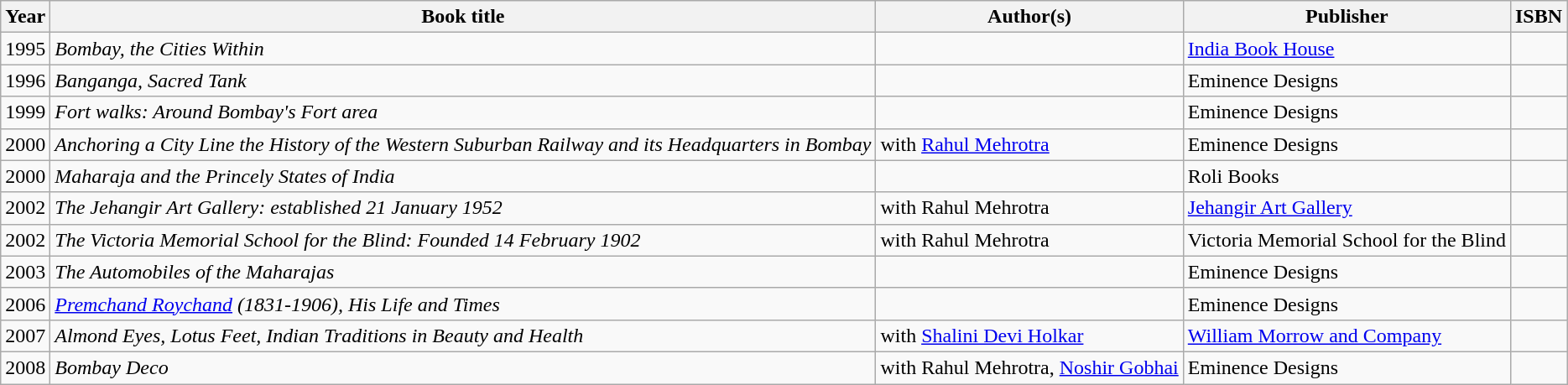<table class="wikitable sortable">
<tr>
<th>Year</th>
<th>Book title</th>
<th>Author(s)</th>
<th>Publisher</th>
<th>ISBN</th>
</tr>
<tr>
<td>1995</td>
<td><em>Bombay, the Cities Within</em></td>
<td></td>
<td><a href='#'>India Book House</a></td>
<td></td>
</tr>
<tr>
<td>1996</td>
<td><em>Banganga, Sacred Tank</em></td>
<td></td>
<td>Eminence Designs</td>
<td></td>
</tr>
<tr>
<td>1999</td>
<td><em>Fort walks: Around Bombay's Fort area</em></td>
<td></td>
<td>Eminence Designs</td>
<td></td>
</tr>
<tr>
<td>2000</td>
<td><em>Anchoring a City Line the History of the Western Suburban Railway and its Headquarters in Bombay</em></td>
<td>with <a href='#'>Rahul Mehrotra</a></td>
<td>Eminence Designs</td>
<td></td>
</tr>
<tr>
<td>2000</td>
<td><em>Maharaja and the Princely States of India</em></td>
<td></td>
<td>Roli Books</td>
<td></td>
</tr>
<tr>
<td>2002</td>
<td><em>The Jehangir Art Gallery: established 21 January 1952</em></td>
<td>with Rahul Mehrotra</td>
<td><a href='#'>Jehangir Art Gallery</a></td>
<td></td>
</tr>
<tr>
<td>2002</td>
<td><em>The Victoria Memorial School for the Blind: Founded 14 February 1902</em></td>
<td>with Rahul Mehrotra</td>
<td>Victoria Memorial School for the Blind</td>
<td></td>
</tr>
<tr>
<td>2003</td>
<td><em>The Automobiles of the Maharajas</em></td>
<td></td>
<td>Eminence Designs</td>
<td></td>
</tr>
<tr>
<td>2006</td>
<td><em><a href='#'>Premchand Roychand</a> (1831-1906), His Life and Times</em></td>
<td></td>
<td>Eminence Designs</td>
<td></td>
</tr>
<tr>
<td>2007</td>
<td><em>Almond Eyes, Lotus Feet, Indian Traditions in Beauty and Health</em></td>
<td>with <a href='#'>Shalini Devi Holkar</a></td>
<td><a href='#'>William Morrow and Company</a></td>
<td></td>
</tr>
<tr>
<td>2008</td>
<td><em>Bombay Deco</em></td>
<td>with Rahul Mehrotra, <a href='#'>Noshir Gobhai</a></td>
<td>Eminence Designs</td>
<td></td>
</tr>
</table>
